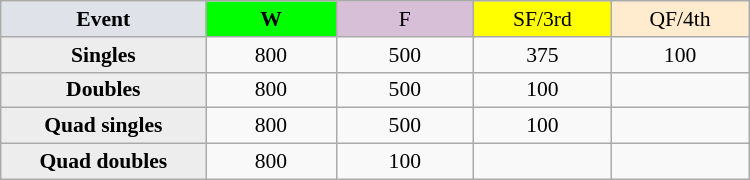<table class=wikitable style=font-size:90%;text-align:center>
<tr>
<td style="width:130px; background:#dfe2e9;"><strong>Event</strong></td>
<td style="width:80px; background:lime;"><strong>W</strong></td>
<td style="width:85px; background:thistle;">F</td>
<td style="width:85px; background:#ff0;">SF/3rd</td>
<td style="width:85px; background:#ffebcd;">QF/4th</td>
</tr>
<tr>
<th style="background:#ededed;">Singles</th>
<td>800</td>
<td>500</td>
<td>375</td>
<td>100</td>
</tr>
<tr>
<th style="background:#ededed;">Doubles</th>
<td>800</td>
<td>500</td>
<td>100</td>
<td></td>
</tr>
<tr>
<th style="background:#ededed;">Quad singles</th>
<td>800</td>
<td>500</td>
<td>100</td>
<td></td>
</tr>
<tr>
<th style="background:#ededed;">Quad doubles</th>
<td>800</td>
<td>100</td>
<td></td>
<td></td>
</tr>
</table>
